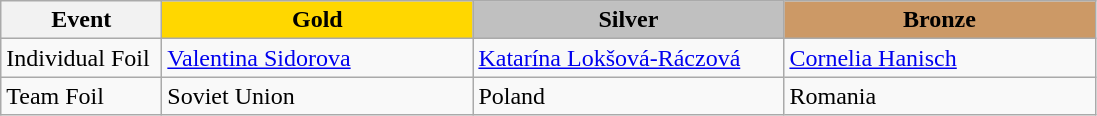<table class="wikitable">
<tr>
<th width="100">Event</th>
<th style="background-color:gold;" width="200"> Gold</th>
<th style="background-color:silver;" width="200"> Silver</th>
<th style="background-color:#CC9966;" width="200"> Bronze</th>
</tr>
<tr>
<td>Individual Foil</td>
<td> <a href='#'>Valentina Sidorova</a></td>
<td> <a href='#'>Katarína Lokšová-Ráczová</a></td>
<td> <a href='#'>Cornelia Hanisch</a></td>
</tr>
<tr>
<td>Team Foil</td>
<td> Soviet Union</td>
<td> Poland</td>
<td> Romania</td>
</tr>
</table>
